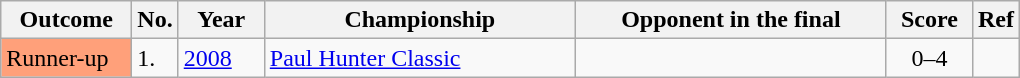<table class="wikitable sortable">
<tr>
<th scope="col" style="width:80px;">Outcome</th>
<th scope="col" style="width:20px;">No.</th>
<th scope="col" style="width:50px;">Year</th>
<th scope="col" style="width:200px;">Championship</th>
<th scope="col" style="width:200px;">Opponent in the final</th>
<th scope="col" style="width:50px;">Score</th>
<th scope="col" style="width:20px;">Ref</th>
</tr>
<tr>
<td style="background:#ffa07a;">Runner-up</td>
<td>1.</td>
<td><a href='#'>2008</a></td>
<td><a href='#'>Paul Hunter Classic</a></td>
<td> </td>
<td align="center">0–4</td>
<td></td>
</tr>
</table>
